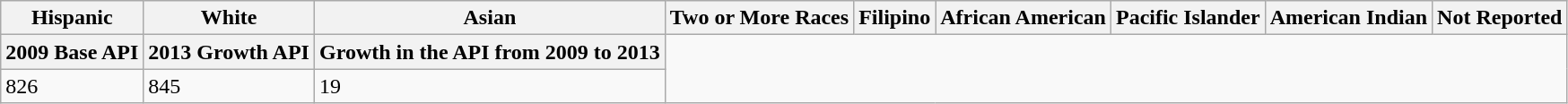<table class="wikitable" style="margin-left:50px" style="text-align:center">
<tr>
<th>Hispanic</th>
<th>White</th>
<th>Asian</th>
<th>Two or More Races</th>
<th>Filipino</th>
<th>African American</th>
<th>Pacific Islander</th>
<th>American Indian</th>
<th>Not Reported</th>
</tr>
<tr>
<th>2009 Base API</th>
<th>2013 Growth API</th>
<th>Growth in the API from 2009 to 2013</th>
</tr>
<tr>
<td>826</td>
<td>845</td>
<td>19</td>
</tr>
</table>
